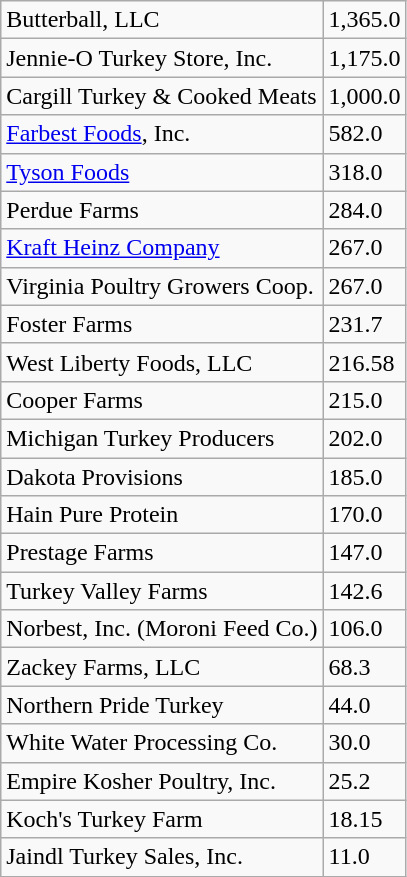<table class="wikitable">
<tr>
<td>Butterball, LLC</td>
<td>1,365.0</td>
</tr>
<tr>
<td>Jennie-O Turkey Store, Inc.</td>
<td>1,175.0</td>
</tr>
<tr>
<td>Cargill Turkey & Cooked Meats</td>
<td>1,000.0</td>
</tr>
<tr>
<td><a href='#'>Farbest Foods</a>, Inc.</td>
<td>582.0</td>
</tr>
<tr>
<td><a href='#'>Tyson Foods</a></td>
<td>318.0</td>
</tr>
<tr>
<td>Perdue Farms</td>
<td>284.0</td>
</tr>
<tr>
<td><a href='#'>Kraft Heinz Company</a></td>
<td>267.0</td>
</tr>
<tr>
<td>Virginia Poultry Growers Coop.</td>
<td>267.0</td>
</tr>
<tr>
<td>Foster Farms</td>
<td>231.7</td>
</tr>
<tr>
<td>West Liberty Foods, LLC</td>
<td>216.58</td>
</tr>
<tr>
<td>Cooper Farms</td>
<td>215.0</td>
</tr>
<tr>
<td>Michigan Turkey Producers</td>
<td>202.0</td>
</tr>
<tr>
<td>Dakota Provisions</td>
<td>185.0</td>
</tr>
<tr>
<td>Hain Pure Protein</td>
<td>170.0</td>
</tr>
<tr>
<td>Prestage Farms</td>
<td>147.0</td>
</tr>
<tr>
<td>Turkey Valley Farms</td>
<td>142.6</td>
</tr>
<tr>
<td>Norbest, Inc. (Moroni Feed Co.)</td>
<td>106.0</td>
</tr>
<tr>
<td>Zackey Farms, LLC</td>
<td>68.3</td>
</tr>
<tr>
<td>Northern Pride Turkey</td>
<td>44.0</td>
</tr>
<tr>
<td>White Water Processing Co.</td>
<td>30.0</td>
</tr>
<tr>
<td>Empire Kosher Poultry, Inc.</td>
<td>25.2</td>
</tr>
<tr>
<td>Koch's Turkey Farm</td>
<td>18.15</td>
</tr>
<tr>
<td>Jaindl Turkey Sales, Inc.</td>
<td>11.0</td>
</tr>
</table>
